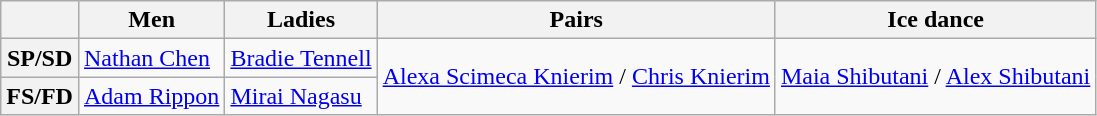<table class="wikitable">
<tr>
<th></th>
<th>Men</th>
<th>Ladies</th>
<th>Pairs</th>
<th>Ice dance</th>
</tr>
<tr>
<th>SP/SD</th>
<td><a href='#'>Nathan Chen</a></td>
<td><a href='#'>Bradie Tennell</a></td>
<td rowspan=2><a href='#'>Alexa Scimeca Knierim</a> / <a href='#'>Chris Knierim</a></td>
<td rowspan=2><a href='#'>Maia Shibutani</a> / <a href='#'>Alex Shibutani</a></td>
</tr>
<tr>
<th>FS/FD</th>
<td><a href='#'>Adam Rippon</a></td>
<td><a href='#'>Mirai Nagasu</a></td>
</tr>
</table>
